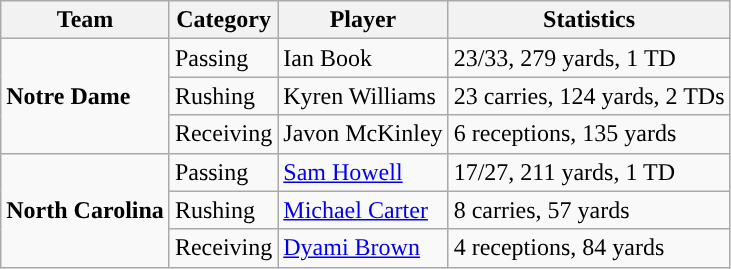<table class="wikitable" style="float: left;">
<tr>
<th>Team</th>
<th>Category</th>
<th>Player</th>
<th>Statistics</th>
</tr>
<tr>
<td rowspan=3><strong>Notre Dame</strong></td>
<td>Passing</td>
<td>Ian Book</td>
<td>23/33, 279 yards, 1 TD</td>
</tr>
<tr>
<td>Rushing</td>
<td>Kyren Williams</td>
<td>23 carries, 124 yards, 2 TDs</td>
</tr>
<tr>
<td>Receiving</td>
<td>Javon McKinley</td>
<td>6 receptions, 135 yards</td>
</tr>
<tr>
<td rowspan=3><strong>North Carolina</strong></td>
<td>Passing</td>
<td><a href='#'>Sam Howell</a></td>
<td>17/27, 211 yards, 1 TD</td>
</tr>
<tr>
<td>Rushing</td>
<td><a href='#'>Michael Carter</a></td>
<td>8 carries, 57 yards</td>
</tr>
<tr>
<td>Receiving</td>
<td><a href='#'>Dyami Brown</a></td>
<td>4 receptions, 84 yards</td>
</tr>
</table>
